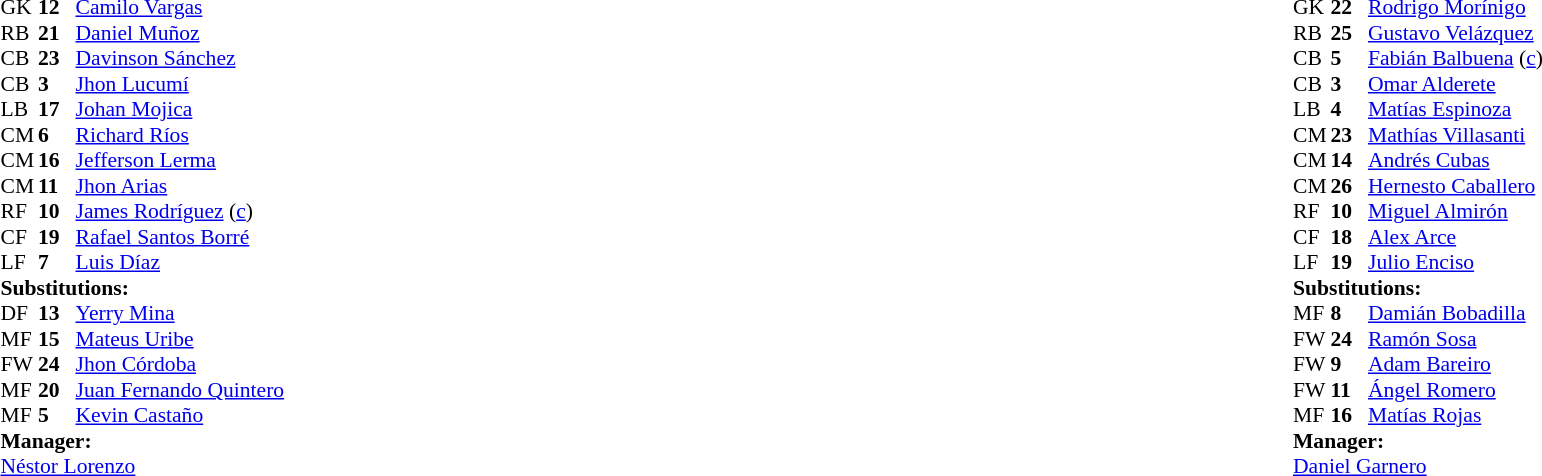<table width="100%">
<tr>
<td valign="top" width="40%"><br><table style="font-size:90%" cellspacing="0" cellpadding="0">
<tr>
<th width=25></th>
<th width=25></th>
</tr>
<tr>
<td>GK</td>
<td><strong>12</strong></td>
<td><a href='#'>Camilo Vargas</a></td>
</tr>
<tr>
<td>RB</td>
<td><strong>21</strong></td>
<td><a href='#'>Daniel Muñoz</a></td>
</tr>
<tr>
<td>CB</td>
<td><strong>23</strong></td>
<td><a href='#'>Davinson Sánchez</a></td>
</tr>
<tr>
<td>CB</td>
<td><strong>3</strong></td>
<td><a href='#'>Jhon Lucumí</a></td>
<td></td>
<td></td>
</tr>
<tr>
<td>LB</td>
<td><strong>17</strong></td>
<td><a href='#'>Johan Mojica</a></td>
</tr>
<tr>
<td>CM</td>
<td><strong>6</strong></td>
<td><a href='#'>Richard Ríos</a></td>
</tr>
<tr>
<td>CM</td>
<td><strong>16</strong></td>
<td><a href='#'>Jefferson Lerma</a></td>
<td></td>
<td></td>
</tr>
<tr>
<td>CM</td>
<td><strong>11</strong></td>
<td><a href='#'>Jhon Arias</a></td>
<td></td>
<td></td>
</tr>
<tr>
<td>RF</td>
<td><strong>10</strong></td>
<td><a href='#'>James Rodríguez</a> (<a href='#'>c</a>)</td>
<td></td>
<td></td>
</tr>
<tr>
<td>CF</td>
<td><strong>19</strong></td>
<td><a href='#'>Rafael Santos Borré</a></td>
<td></td>
<td></td>
</tr>
<tr>
<td>LF</td>
<td><strong>7</strong></td>
<td><a href='#'>Luis Díaz</a></td>
</tr>
<tr>
<td colspan=3><strong>Substitutions:</strong></td>
</tr>
<tr>
<td>DF</td>
<td><strong>13</strong></td>
<td><a href='#'>Yerry Mina</a></td>
<td></td>
<td></td>
</tr>
<tr>
<td>MF</td>
<td><strong>15</strong></td>
<td><a href='#'>Mateus Uribe</a></td>
<td></td>
<td></td>
</tr>
<tr>
<td>FW</td>
<td><strong>24</strong></td>
<td><a href='#'>Jhon Córdoba</a></td>
<td></td>
<td></td>
</tr>
<tr>
<td>MF</td>
<td><strong>20</strong></td>
<td><a href='#'>Juan Fernando Quintero</a></td>
<td></td>
<td></td>
</tr>
<tr>
<td>MF</td>
<td><strong>5</strong></td>
<td><a href='#'>Kevin Castaño</a></td>
<td></td>
<td></td>
</tr>
<tr>
<td colspan=3><strong>Manager:</strong></td>
</tr>
<tr>
<td colspan=3> <a href='#'>Néstor Lorenzo</a></td>
</tr>
</table>
</td>
<td valign="top"></td>
<td valign="top" width="50%"><br><table style="font-size:90%; margin:auto" cellspacing="0" cellpadding="0">
<tr>
<th width=25></th>
<th width=25></th>
</tr>
<tr>
<td>GK</td>
<td><strong>22</strong></td>
<td><a href='#'>Rodrigo Morínigo</a></td>
</tr>
<tr>
<td>RB</td>
<td><strong>25</strong></td>
<td><a href='#'>Gustavo Velázquez</a></td>
<td></td>
</tr>
<tr>
<td>CB</td>
<td><strong>5</strong></td>
<td><a href='#'>Fabián Balbuena</a> (<a href='#'>c</a>)</td>
</tr>
<tr>
<td>CB</td>
<td><strong>3</strong></td>
<td><a href='#'>Omar Alderete</a></td>
</tr>
<tr>
<td>LB</td>
<td><strong>4</strong></td>
<td><a href='#'>Matías Espinoza</a></td>
</tr>
<tr>
<td>CM</td>
<td><strong>23</strong></td>
<td><a href='#'>Mathías Villasanti</a></td>
<td></td>
<td></td>
</tr>
<tr>
<td>CM</td>
<td><strong>14</strong></td>
<td><a href='#'>Andrés Cubas</a></td>
<td></td>
</tr>
<tr>
<td>CM</td>
<td><strong>26</strong></td>
<td><a href='#'>Hernesto Caballero</a></td>
<td></td>
<td></td>
</tr>
<tr>
<td>RF</td>
<td><strong>10</strong></td>
<td><a href='#'>Miguel Almirón</a></td>
<td></td>
<td></td>
</tr>
<tr>
<td>CF</td>
<td><strong>18</strong></td>
<td><a href='#'>Alex Arce</a></td>
<td></td>
<td></td>
</tr>
<tr>
<td>LF</td>
<td><strong>19</strong></td>
<td><a href='#'>Julio Enciso</a></td>
<td></td>
<td></td>
</tr>
<tr>
<td colspan=3><strong>Substitutions:</strong></td>
</tr>
<tr>
<td>MF</td>
<td><strong>8</strong></td>
<td><a href='#'>Damián Bobadilla</a></td>
<td></td>
<td></td>
</tr>
<tr>
<td>FW</td>
<td><strong>24</strong></td>
<td><a href='#'>Ramón Sosa</a></td>
<td></td>
<td></td>
</tr>
<tr>
<td>FW</td>
<td><strong>9</strong></td>
<td><a href='#'>Adam Bareiro</a></td>
<td></td>
<td></td>
</tr>
<tr>
<td>FW</td>
<td><strong>11</strong></td>
<td><a href='#'>Ángel Romero</a></td>
<td></td>
<td></td>
</tr>
<tr>
<td>MF</td>
<td><strong>16</strong></td>
<td><a href='#'>Matías Rojas</a></td>
<td></td>
<td></td>
</tr>
<tr>
<td colspan=3><strong>Manager:</strong></td>
</tr>
<tr>
<td colspan=3> <a href='#'>Daniel Garnero</a></td>
<td></td>
</tr>
</table>
</td>
</tr>
</table>
